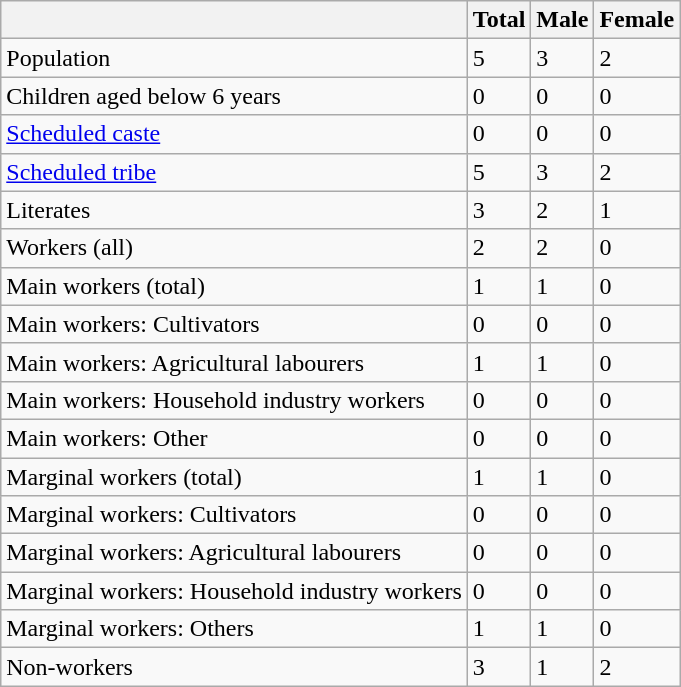<table class="wikitable sortable">
<tr>
<th></th>
<th>Total</th>
<th>Male</th>
<th>Female</th>
</tr>
<tr>
<td>Population</td>
<td>5</td>
<td>3</td>
<td>2</td>
</tr>
<tr>
<td>Children aged below 6 years</td>
<td>0</td>
<td>0</td>
<td>0</td>
</tr>
<tr>
<td><a href='#'>Scheduled caste</a></td>
<td>0</td>
<td>0</td>
<td>0</td>
</tr>
<tr>
<td><a href='#'>Scheduled tribe</a></td>
<td>5</td>
<td>3</td>
<td>2</td>
</tr>
<tr>
<td>Literates</td>
<td>3</td>
<td>2</td>
<td>1</td>
</tr>
<tr>
<td>Workers (all)</td>
<td>2</td>
<td>2</td>
<td>0</td>
</tr>
<tr>
<td>Main workers (total)</td>
<td>1</td>
<td>1</td>
<td>0</td>
</tr>
<tr>
<td>Main workers: Cultivators</td>
<td>0</td>
<td>0</td>
<td>0</td>
</tr>
<tr>
<td>Main workers: Agricultural labourers</td>
<td>1</td>
<td>1</td>
<td>0</td>
</tr>
<tr>
<td>Main workers: Household industry workers</td>
<td>0</td>
<td>0</td>
<td>0</td>
</tr>
<tr>
<td>Main workers: Other</td>
<td>0</td>
<td>0</td>
<td>0</td>
</tr>
<tr>
<td>Marginal workers (total)</td>
<td>1</td>
<td>1</td>
<td>0</td>
</tr>
<tr>
<td>Marginal workers: Cultivators</td>
<td>0</td>
<td>0</td>
<td>0</td>
</tr>
<tr>
<td>Marginal workers: Agricultural labourers</td>
<td>0</td>
<td>0</td>
<td>0</td>
</tr>
<tr>
<td>Marginal workers: Household industry workers</td>
<td>0</td>
<td>0</td>
<td>0</td>
</tr>
<tr>
<td>Marginal workers: Others</td>
<td>1</td>
<td>1</td>
<td>0</td>
</tr>
<tr>
<td>Non-workers</td>
<td>3</td>
<td>1</td>
<td>2</td>
</tr>
</table>
